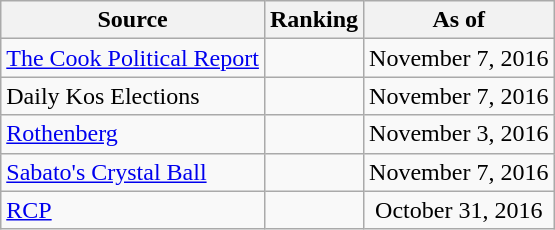<table class="wikitable" style="text-align:center">
<tr>
<th>Source</th>
<th>Ranking</th>
<th>As of</th>
</tr>
<tr>
<td align=left><a href='#'>The Cook Political Report</a></td>
<td></td>
<td>November 7, 2016</td>
</tr>
<tr>
<td align=left>Daily Kos Elections</td>
<td></td>
<td>November 7, 2016</td>
</tr>
<tr>
<td align=left><a href='#'>Rothenberg</a></td>
<td></td>
<td>November 3, 2016</td>
</tr>
<tr>
<td align=left><a href='#'>Sabato's Crystal Ball</a></td>
<td></td>
<td>November 7, 2016</td>
</tr>
<tr>
<td align="left"><a href='#'>RCP</a></td>
<td></td>
<td>October 31, 2016</td>
</tr>
</table>
